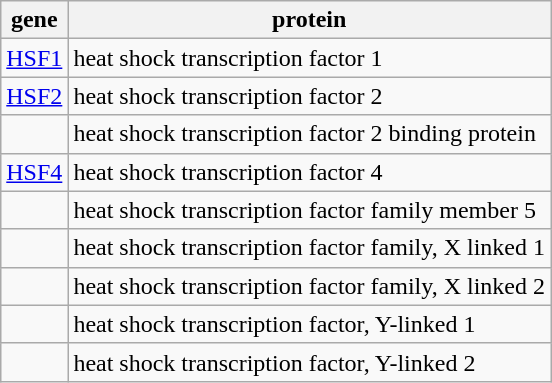<table class="wikitable">
<tr>
<th>gene</th>
<th>protein</th>
</tr>
<tr>
<td><a href='#'>HSF1</a></td>
<td>heat shock transcription factor 1</td>
</tr>
<tr>
<td><a href='#'>HSF2</a></td>
<td>heat shock transcription factor 2</td>
</tr>
<tr>
<td></td>
<td>heat shock transcription factor 2 binding protein</td>
</tr>
<tr>
<td><a href='#'>HSF4</a></td>
<td>heat shock transcription factor 4</td>
</tr>
<tr>
<td></td>
<td>heat shock transcription factor family member 5</td>
</tr>
<tr>
<td></td>
<td>heat shock transcription factor family, X linked 1</td>
</tr>
<tr>
<td></td>
<td>heat shock transcription factor family, X linked 2</td>
</tr>
<tr>
<td></td>
<td>heat shock transcription factor, Y-linked 1</td>
</tr>
<tr>
<td></td>
<td>heat shock transcription factor, Y-linked 2</td>
</tr>
</table>
